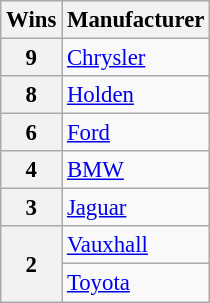<table class="wikitable" style="font-size: 95%;">
<tr>
<th>Wins</th>
<th>Manufacturer</th>
</tr>
<tr>
<th>9</th>
<td><a href='#'>Chrysler</a></td>
</tr>
<tr>
<th>8</th>
<td><a href='#'>Holden</a></td>
</tr>
<tr>
<th>6</th>
<td><a href='#'>Ford</a></td>
</tr>
<tr>
<th>4</th>
<td><a href='#'>BMW</a></td>
</tr>
<tr>
<th>3</th>
<td><a href='#'>Jaguar</a></td>
</tr>
<tr>
<th rowspan="2">2</th>
<td><a href='#'>Vauxhall</a></td>
</tr>
<tr>
<td><a href='#'>Toyota</a></td>
</tr>
</table>
